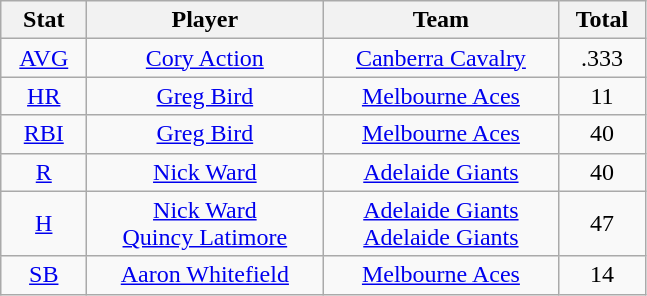<table class="wikitable" style="text-align:center;">
<tr>
<th scope="col" width=50>Stat</th>
<th scope="col" width=150>Player</th>
<th scope="col" width=150>Team</th>
<th scope="col" width=50>Total</th>
</tr>
<tr>
<td><a href='#'>AVG</a></td>
<td><a href='#'>Cory Action</a></td>
<td><a href='#'>Canberra Cavalry</a></td>
<td>.333</td>
</tr>
<tr>
<td><a href='#'>HR</a></td>
<td><a href='#'>Greg Bird</a></td>
<td><a href='#'>Melbourne Aces</a></td>
<td>11</td>
</tr>
<tr>
<td><a href='#'>RBI</a></td>
<td><a href='#'>Greg Bird</a></td>
<td><a href='#'>Melbourne Aces</a></td>
<td>40</td>
</tr>
<tr>
<td><a href='#'>R</a></td>
<td><a href='#'>Nick Ward</a></td>
<td><a href='#'>Adelaide Giants</a></td>
<td>40</td>
</tr>
<tr>
<td><a href='#'>H</a></td>
<td><a href='#'>Nick Ward</a><br> <a href='#'>Quincy Latimore</a></td>
<td><a href='#'>Adelaide Giants</a><br> <a href='#'>Adelaide Giants</a></td>
<td>47</td>
</tr>
<tr>
<td><a href='#'>SB</a></td>
<td><a href='#'>Aaron Whitefield</a></td>
<td><a href='#'>Melbourne Aces</a></td>
<td>14</td>
</tr>
</table>
